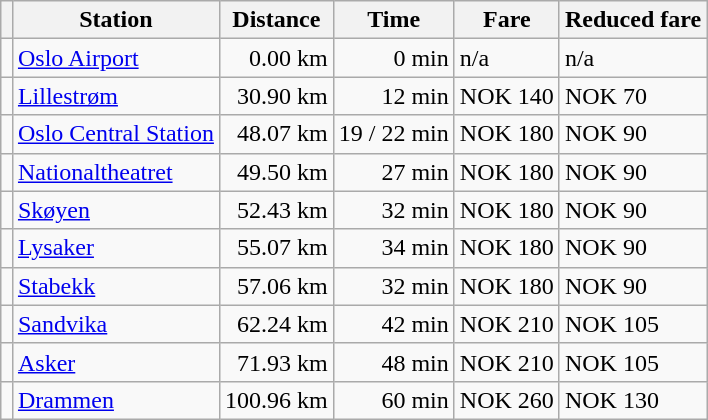<table class="wikitable" style="margin:auto;">
<tr>
<th></th>
<th>Station</th>
<th>Distance</th>
<th>Time</th>
<th>Fare</th>
<th>Reduced fare</th>
</tr>
<tr>
<td></td>
<td><a href='#'>Oslo Airport</a></td>
<td align="right">0.00 km</td>
<td align="right">0 min</td>
<td>n/a</td>
<td>n/a</td>
</tr>
<tr>
<td></td>
<td><a href='#'>Lillestrøm</a></td>
<td align="right">30.90 km</td>
<td align="right">12 min</td>
<td>NOK 140</td>
<td>NOK 70</td>
</tr>
<tr>
<td></td>
<td><a href='#'>Oslo Central Station</a></td>
<td align="right">48.07 km</td>
<td align="right">19 / 22 min</td>
<td>NOK 180</td>
<td>NOK 90</td>
</tr>
<tr>
<td></td>
<td><a href='#'>Nationaltheatret</a></td>
<td align="right">49.50 km</td>
<td align="right">27 min</td>
<td>NOK 180</td>
<td>NOK 90</td>
</tr>
<tr>
<td></td>
<td><a href='#'>Skøyen</a></td>
<td align="right">52.43 km</td>
<td align="right">32 min</td>
<td>NOK 180</td>
<td>NOK 90</td>
</tr>
<tr>
<td></td>
<td><a href='#'>Lysaker</a></td>
<td align="right">55.07 km</td>
<td align="right">34 min</td>
<td>NOK 180</td>
<td>NOK 90</td>
</tr>
<tr>
<td></td>
<td><a href='#'>Stabekk</a></td>
<td align="right">57.06 km</td>
<td align="right">32 min</td>
<td>NOK 180</td>
<td>NOK 90</td>
</tr>
<tr>
<td></td>
<td><a href='#'>Sandvika</a></td>
<td align="right">62.24 km</td>
<td align="right">42 min</td>
<td>NOK 210</td>
<td>NOK 105</td>
</tr>
<tr>
<td></td>
<td><a href='#'>Asker</a></td>
<td align="right">71.93 km</td>
<td align="right">48 min</td>
<td>NOK 210</td>
<td>NOK 105</td>
</tr>
<tr>
<td></td>
<td><a href='#'>Drammen</a></td>
<td align="right">100.96 km</td>
<td align="right">60 min</td>
<td>NOK 260</td>
<td>NOK 130</td>
</tr>
</table>
